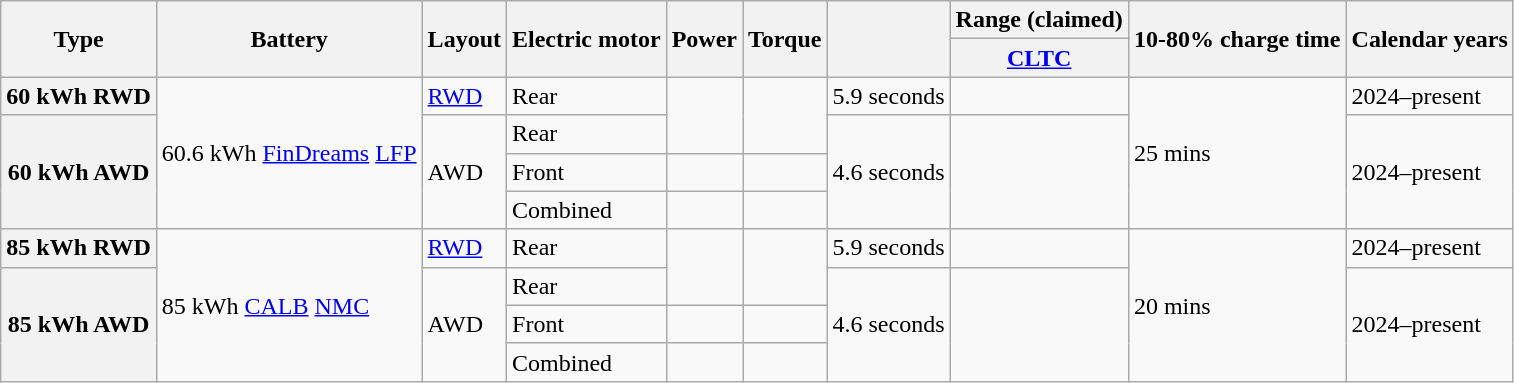<table class="wikitable" style="text-align:left; font-size:100%">
<tr>
<th rowspan="2">Type</th>
<th rowspan="2">Battery</th>
<th rowspan="2">Layout</th>
<th rowspan="2">Electric<wbr> motor</th>
<th rowspan="2">Power</th>
<th rowspan="2">Torque</th>
<th rowspan="2"></th>
<th>Range (claimed)</th>
<th rowspan="2">10-80% charge time</th>
<th rowspan="2">Calendar years</th>
</tr>
<tr>
<th><a href='#'>CLTC</a></th>
</tr>
<tr>
<th>60 kWh RWD</th>
<td rowspan="4">60.6 kWh <a href='#'>FinDreams</a> <a href='#'>LFP</a></td>
<td><a href='#'>RWD</a></td>
<td>Rear</td>
<td rowspan="2"></td>
<td rowspan="2"></td>
<td>5.9 seconds</td>
<td></td>
<td rowspan="4">25 mins</td>
<td>2024–present</td>
</tr>
<tr>
<th rowspan="3">60 kWh AWD</th>
<td rowspan="3">AWD</td>
<td>Rear</td>
<td rowspan="3">4.6 seconds</td>
<td rowspan="3"></td>
<td rowspan="3">2024–present</td>
</tr>
<tr>
<td>Front</td>
<td></td>
<td></td>
</tr>
<tr>
<td>Combined</td>
<td></td>
<td></td>
</tr>
<tr>
<th>85 kWh RWD</th>
<td rowspan="4">85 kWh <a href='#'>CALB</a> <a href='#'>NMC</a></td>
<td><a href='#'>RWD</a></td>
<td>Rear</td>
<td rowspan="2"></td>
<td rowspan="2"></td>
<td>5.9 seconds</td>
<td></td>
<td rowspan="4">20 mins</td>
<td>2024–present</td>
</tr>
<tr>
<th rowspan="3">85 kWh AWD</th>
<td rowspan="3">AWD</td>
<td>Rear</td>
<td rowspan="3">4.6 seconds</td>
<td rowspan="3"></td>
<td rowspan="3">2024–present</td>
</tr>
<tr>
<td>Front</td>
<td></td>
<td></td>
</tr>
<tr>
<td>Combined</td>
<td></td>
<td></td>
</tr>
</table>
